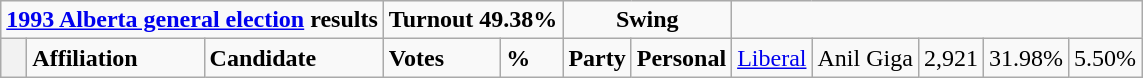<table class="wikitable">
<tr>
<td colspan="3" align=center><strong><a href='#'>1993 Alberta general election</a> results</strong></td>
<td colspan="2"><strong>Turnout 49.38%</strong></td>
<td colspan="2" align=center><strong>Swing</strong></td>
</tr>
<tr>
<th style="width: 10px;"></th>
<td><strong>Affiliation</strong></td>
<td><strong>Candidate</strong></td>
<td><strong>Votes</strong></td>
<td><strong>%</strong></td>
<td><strong>Party</strong></td>
<td><strong>Personal</strong><br>
</td>
<td><a href='#'>Liberal</a></td>
<td>Anil Giga</td>
<td>2,921</td>
<td>31.98%</td>
<td colspan=2 align=center>5.50%<br>





</td>
</tr>
</table>
